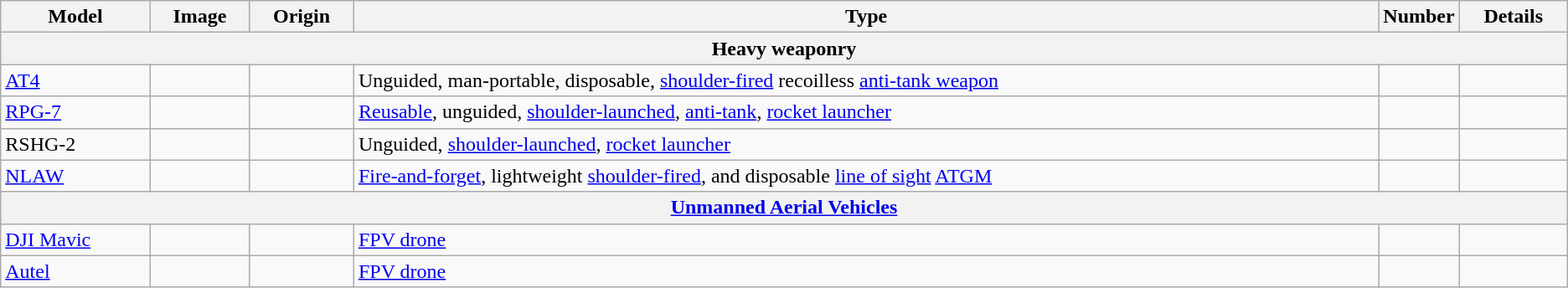<table class="wikitable">
<tr>
<th>Model</th>
<th>Image</th>
<th>Origin</th>
<th>Type</th>
<th style="width:5%;">Number</th>
<th>Details</th>
</tr>
<tr>
<th colspan="6" style="align: center;">Heavy weaponry</th>
</tr>
<tr>
<td><a href='#'>AT4</a></td>
<td></td>
<td><br></td>
<td>Unguided, man-portable, disposable, <a href='#'>shoulder-fired</a> recoilless <a href='#'>anti-tank weapon</a></td>
<td></td>
<td></td>
</tr>
<tr>
<td><a href='#'>RPG-7</a></td>
<td></td>
<td></td>
<td><a href='#'>Reusable</a>, unguided, <a href='#'>shoulder-launched</a>, <a href='#'>anti-tank</a>, <a href='#'>rocket launcher</a></td>
<td></td>
<td></td>
</tr>
<tr>
<td>RSHG-2</td>
<td></td>
<td></td>
<td>Unguided, <a href='#'>shoulder-launched</a>, <a href='#'>rocket launcher</a></td>
<td></td>
<td></td>
</tr>
<tr>
<td><a href='#'>NLAW</a></td>
<td></td>
<td><br></td>
<td><a href='#'>Fire-and-forget</a>, lightweight <a href='#'>shoulder-fired</a>, and disposable  <a href='#'>line of sight</a> <a href='#'>ATGM</a></td>
<td></td>
<td></td>
</tr>
<tr>
<th colspan="6" style="align: center;"><a href='#'>Unmanned Aerial Vehicles</a></th>
</tr>
<tr>
<td><a href='#'>DJI Mavic</a></td>
<td></td>
<td></td>
<td><a href='#'>FPV drone</a></td>
<td></td>
<td></td>
</tr>
<tr>
<td><a href='#'>Autel</a></td>
<td></td>
<td></td>
<td><a href='#'>FPV drone</a></td>
<td></td>
<td></td>
</tr>
</table>
